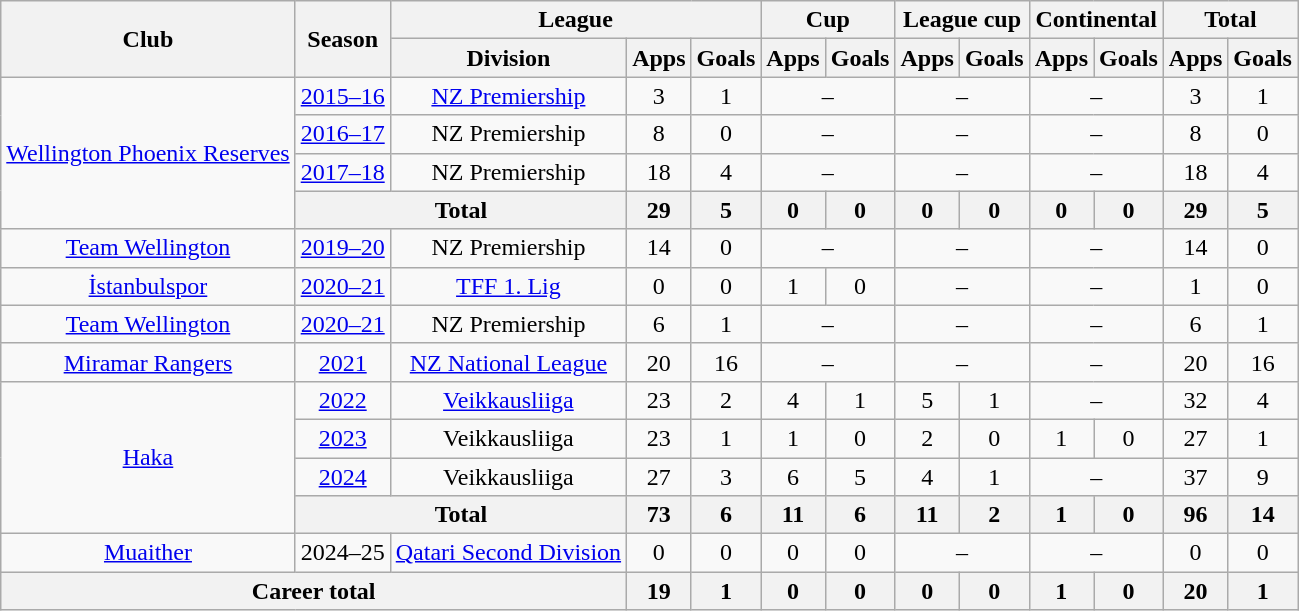<table class="wikitable" style="text-align:center">
<tr>
<th rowspan="2">Club</th>
<th rowspan="2">Season</th>
<th colspan="3">League</th>
<th colspan="2">Cup</th>
<th colspan="2">League cup</th>
<th colspan="2">Continental</th>
<th colspan="2">Total</th>
</tr>
<tr>
<th>Division</th>
<th>Apps</th>
<th>Goals</th>
<th>Apps</th>
<th>Goals</th>
<th>Apps</th>
<th>Goals</th>
<th>Apps</th>
<th>Goals</th>
<th>Apps</th>
<th>Goals</th>
</tr>
<tr>
<td rowspan=4><a href='#'>Wellington Phoenix Reserves</a></td>
<td><a href='#'>2015–16</a></td>
<td><a href='#'>NZ Premiership</a></td>
<td>3</td>
<td>1</td>
<td colspan=2>–</td>
<td colspan=2>–</td>
<td colspan=2>–</td>
<td>3</td>
<td>1</td>
</tr>
<tr>
<td><a href='#'>2016–17</a></td>
<td>NZ Premiership</td>
<td>8</td>
<td>0</td>
<td colspan=2>–</td>
<td colspan=2>–</td>
<td colspan=2>–</td>
<td>8</td>
<td>0</td>
</tr>
<tr>
<td><a href='#'>2017–18</a></td>
<td>NZ Premiership</td>
<td>18</td>
<td>4</td>
<td colspan=2>–</td>
<td colspan=2>–</td>
<td colspan=2>–</td>
<td>18</td>
<td>4</td>
</tr>
<tr>
<th colspan=2>Total</th>
<th>29</th>
<th>5</th>
<th>0</th>
<th>0</th>
<th>0</th>
<th>0</th>
<th>0</th>
<th>0</th>
<th>29</th>
<th>5</th>
</tr>
<tr>
<td><a href='#'>Team Wellington</a></td>
<td><a href='#'>2019–20</a></td>
<td>NZ Premiership</td>
<td>14</td>
<td>0</td>
<td colspan=2>–</td>
<td colspan=2>–</td>
<td colspan=2>–</td>
<td>14</td>
<td>0</td>
</tr>
<tr>
<td><a href='#'>İstanbulspor</a></td>
<td><a href='#'>2020–21</a></td>
<td><a href='#'>TFF 1. Lig</a></td>
<td>0</td>
<td>0</td>
<td>1</td>
<td>0</td>
<td colspan=2>–</td>
<td colspan=2>–</td>
<td>1</td>
<td>0</td>
</tr>
<tr>
<td><a href='#'>Team Wellington</a></td>
<td><a href='#'>2020–21</a></td>
<td>NZ Premiership</td>
<td>6</td>
<td>1</td>
<td colspan=2>–</td>
<td colspan=2>–</td>
<td colspan=2>–</td>
<td>6</td>
<td>1</td>
</tr>
<tr>
<td><a href='#'>Miramar Rangers</a></td>
<td><a href='#'>2021</a></td>
<td><a href='#'>NZ National League</a></td>
<td>20</td>
<td>16</td>
<td colspan=2>–</td>
<td colspan=2>–</td>
<td colspan=2>–</td>
<td>20</td>
<td>16</td>
</tr>
<tr>
<td rowspan=4><a href='#'>Haka</a></td>
<td><a href='#'>2022</a></td>
<td><a href='#'>Veikkausliiga</a></td>
<td>23</td>
<td>2</td>
<td>4</td>
<td>1</td>
<td>5</td>
<td>1</td>
<td colspan=2>–</td>
<td>32</td>
<td>4</td>
</tr>
<tr>
<td><a href='#'>2023</a></td>
<td>Veikkausliiga</td>
<td>23</td>
<td>1</td>
<td>1</td>
<td>0</td>
<td>2</td>
<td>0</td>
<td>1</td>
<td>0</td>
<td>27</td>
<td>1</td>
</tr>
<tr>
<td><a href='#'>2024</a></td>
<td>Veikkausliiga</td>
<td>27</td>
<td>3</td>
<td>6</td>
<td>5</td>
<td>4</td>
<td>1</td>
<td colspan=2>–</td>
<td>37</td>
<td>9</td>
</tr>
<tr>
<th colspan=2>Total</th>
<th>73</th>
<th>6</th>
<th>11</th>
<th>6</th>
<th>11</th>
<th>2</th>
<th>1</th>
<th>0</th>
<th>96</th>
<th>14</th>
</tr>
<tr>
<td><a href='#'>Muaither</a></td>
<td>2024–25</td>
<td><a href='#'>Qatari Second Division</a></td>
<td>0</td>
<td>0</td>
<td>0</td>
<td>0</td>
<td colspan=2>–</td>
<td colspan=2>–</td>
<td>0</td>
<td>0</td>
</tr>
<tr>
<th colspan="3">Career total</th>
<th>19</th>
<th>1</th>
<th>0</th>
<th>0</th>
<th>0</th>
<th>0</th>
<th>1</th>
<th>0</th>
<th>20</th>
<th>1</th>
</tr>
</table>
